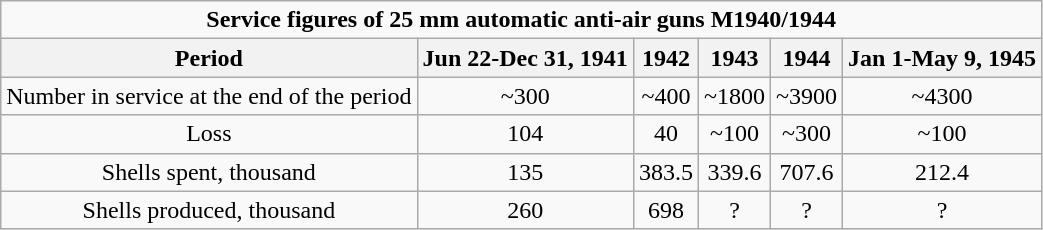<table class="wikitable" style="text-align: center;">
<tr>
<td colspan="6"><strong>Service figures of 25 mm automatic anti-air guns M1940/1944</strong></td>
</tr>
<tr>
<th>Period</th>
<th>Jun 22-Dec 31, 1941</th>
<th>1942</th>
<th>1943</th>
<th>1944</th>
<th>Jan 1-May 9, 1945</th>
</tr>
<tr>
<td>Number in service at the end of the period</td>
<td>~300</td>
<td>~400</td>
<td>~1800</td>
<td>~3900</td>
<td>~4300</td>
</tr>
<tr>
<td>Loss</td>
<td>104</td>
<td>40</td>
<td>~100</td>
<td>~300</td>
<td>~100</td>
</tr>
<tr>
<td>Shells spent, thousand</td>
<td>135</td>
<td>383.5</td>
<td>339.6</td>
<td>707.6</td>
<td>212.4</td>
</tr>
<tr>
<td>Shells produced, thousand</td>
<td>260</td>
<td>698</td>
<td>?</td>
<td>?</td>
<td>?</td>
</tr>
</table>
